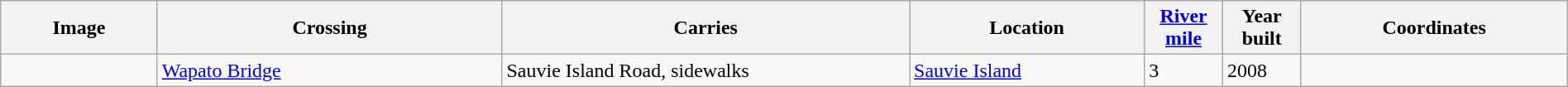<table class="wikitable" style="width: 100%;">
<tr>
<th style="width: 10%;">Image</th>
<th style="width: 22%;">Crossing</th>
<th style="width: 26%;">Carries</th>
<th style="width: 15%;">Location</th>
<th style="width: 5%;"><a href='#'>River mile</a></th>
<th style="width: 5%;">Year built</th>
<th style="width: 17%;">Coordinates</th>
</tr>
<tr class="vcard vevent">
<td></td>
<td class="fn org summary"><a href='#'>Wapato Bridge</a></td>
<td class="note">Sauvie Island Road, sidewalks</td>
<td class="adr"><a href='#'>Sauvie Island</a></td>
<td>3</td>
<td class="dtstart">2008</td>
<td></td>
</tr>
</table>
